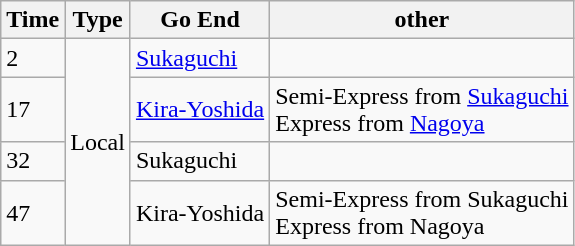<table class="wikitable">
<tr>
<th>Time</th>
<th>Type</th>
<th>Go End</th>
<th>other</th>
</tr>
<tr>
<td>2</td>
<td rowspan="4">Local</td>
<td><a href='#'>Sukaguchi</a></td>
<td></td>
</tr>
<tr>
<td>17</td>
<td><a href='#'>Kira-Yoshida</a></td>
<td>Semi-Express from <a href='#'>Sukaguchi</a><br>Express from <a href='#'>Nagoya</a></td>
</tr>
<tr>
<td>32</td>
<td>Sukaguchi</td>
<td></td>
</tr>
<tr>
<td>47</td>
<td>Kira-Yoshida</td>
<td>Semi-Express from Sukaguchi<br>Express from Nagoya</td>
</tr>
</table>
